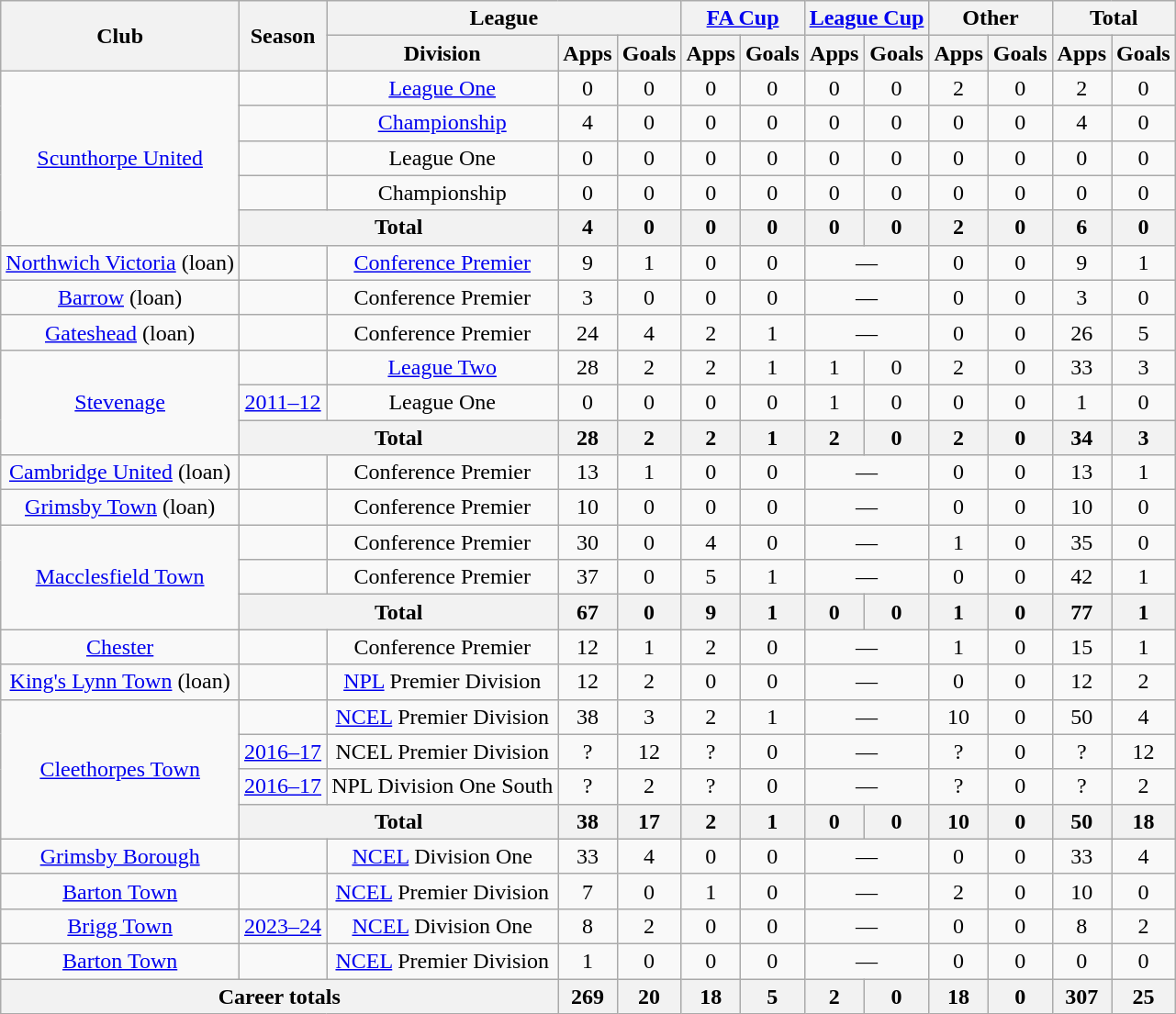<table class="wikitable" style="text-align: center;">
<tr>
<th rowspan="2">Club</th>
<th rowspan="2">Season</th>
<th colspan="3">League</th>
<th colspan="2"><a href='#'>FA Cup</a></th>
<th colspan="2"><a href='#'>League Cup</a></th>
<th colspan="2">Other</th>
<th colspan="2">Total</th>
</tr>
<tr>
<th>Division</th>
<th>Apps</th>
<th>Goals</th>
<th>Apps</th>
<th>Goals</th>
<th>Apps</th>
<th>Goals</th>
<th>Apps</th>
<th>Goals</th>
<th>Apps</th>
<th>Goals</th>
</tr>
<tr>
<td rowspan="5" valign="center"><a href='#'>Scunthorpe United</a></td>
<td></td>
<td><a href='#'>League One</a></td>
<td>0</td>
<td>0</td>
<td>0</td>
<td>0</td>
<td>0</td>
<td>0</td>
<td>2</td>
<td>0</td>
<td>2</td>
<td>0</td>
</tr>
<tr>
<td></td>
<td><a href='#'>Championship</a></td>
<td>4</td>
<td>0</td>
<td>0</td>
<td>0</td>
<td>0</td>
<td>0</td>
<td>0</td>
<td>0</td>
<td>4</td>
<td>0</td>
</tr>
<tr>
<td></td>
<td>League One</td>
<td>0</td>
<td>0</td>
<td>0</td>
<td>0</td>
<td>0</td>
<td>0</td>
<td>0</td>
<td>0</td>
<td>0</td>
<td>0</td>
</tr>
<tr>
<td></td>
<td>Championship</td>
<td>0</td>
<td>0</td>
<td>0</td>
<td>0</td>
<td>0</td>
<td>0</td>
<td>0</td>
<td>0</td>
<td>0</td>
<td>0</td>
</tr>
<tr>
<th colspan="2">Total</th>
<th>4</th>
<th>0</th>
<th>0</th>
<th>0</th>
<th>0</th>
<th>0</th>
<th>2</th>
<th>0</th>
<th>6</th>
<th>0</th>
</tr>
<tr>
<td rowspan="1" valign="center"><a href='#'>Northwich Victoria</a> (loan)</td>
<td></td>
<td><a href='#'>Conference Premier</a></td>
<td>9</td>
<td>1</td>
<td>0</td>
<td>0</td>
<td colspan="2">—</td>
<td>0</td>
<td>0</td>
<td>9</td>
<td>1</td>
</tr>
<tr>
<td rowspan="1" valign="center"><a href='#'>Barrow</a> (loan)</td>
<td></td>
<td>Conference Premier</td>
<td>3</td>
<td>0</td>
<td>0</td>
<td>0</td>
<td colspan="2">—</td>
<td>0</td>
<td>0</td>
<td>3</td>
<td>0</td>
</tr>
<tr>
<td rowspan="1" valign="center"><a href='#'>Gateshead</a> (loan)</td>
<td></td>
<td>Conference Premier</td>
<td>24</td>
<td>4</td>
<td>2</td>
<td>1</td>
<td colspan="2">—</td>
<td>0</td>
<td>0</td>
<td>26</td>
<td>5</td>
</tr>
<tr>
<td rowspan="3" valign="center"><a href='#'>Stevenage</a></td>
<td></td>
<td><a href='#'>League Two</a></td>
<td>28</td>
<td>2</td>
<td>2</td>
<td>1</td>
<td>1</td>
<td>0</td>
<td>2</td>
<td>0</td>
<td>33</td>
<td>3</td>
</tr>
<tr>
<td><a href='#'>2011–12</a></td>
<td>League One</td>
<td>0</td>
<td>0</td>
<td>0</td>
<td>0</td>
<td>1</td>
<td>0</td>
<td>0</td>
<td>0</td>
<td>1</td>
<td>0</td>
</tr>
<tr>
<th colspan="2">Total</th>
<th>28</th>
<th>2</th>
<th>2</th>
<th>1</th>
<th>2</th>
<th>0</th>
<th>2</th>
<th>0</th>
<th>34</th>
<th>3</th>
</tr>
<tr>
<td rowspan="1" valign="center"><a href='#'>Cambridge United</a> (loan)</td>
<td></td>
<td>Conference Premier</td>
<td>13</td>
<td>1</td>
<td>0</td>
<td>0</td>
<td colspan="2">—</td>
<td>0</td>
<td>0</td>
<td>13</td>
<td>1</td>
</tr>
<tr>
<td rowspan="1" valign="center"><a href='#'>Grimsby Town</a> (loan)</td>
<td></td>
<td>Conference Premier</td>
<td>10</td>
<td>0</td>
<td>0</td>
<td>0</td>
<td colspan="2">—</td>
<td>0</td>
<td>0</td>
<td>10</td>
<td>0</td>
</tr>
<tr>
<td rowspan="3" valign="center"><a href='#'>Macclesfield Town</a></td>
<td></td>
<td>Conference Premier</td>
<td>30</td>
<td>0</td>
<td>4</td>
<td>0</td>
<td colspan="2">—</td>
<td>1</td>
<td>0</td>
<td>35</td>
<td>0</td>
</tr>
<tr>
<td></td>
<td>Conference Premier</td>
<td>37</td>
<td>0</td>
<td>5</td>
<td>1</td>
<td colspan="2">—</td>
<td>0</td>
<td>0</td>
<td>42</td>
<td>1</td>
</tr>
<tr>
<th colspan="2">Total</th>
<th>67</th>
<th>0</th>
<th>9</th>
<th>1</th>
<th>0</th>
<th>0</th>
<th>1</th>
<th>0</th>
<th>77</th>
<th>1</th>
</tr>
<tr>
<td rowspan="1" valign="center"><a href='#'>Chester</a></td>
<td></td>
<td>Conference Premier</td>
<td>12</td>
<td>1</td>
<td>2</td>
<td>0</td>
<td colspan="2">—</td>
<td>1</td>
<td>0</td>
<td>15</td>
<td>1</td>
</tr>
<tr>
<td rowspan="1" valign="center"><a href='#'>King's Lynn Town</a> (loan)</td>
<td></td>
<td><a href='#'>NPL</a> Premier Division</td>
<td>12</td>
<td>2</td>
<td>0</td>
<td>0</td>
<td colspan="2">—</td>
<td>0</td>
<td>0</td>
<td>12</td>
<td>2</td>
</tr>
<tr>
<td rowspan="4" valign="center"><a href='#'>Cleethorpes Town</a></td>
<td></td>
<td><a href='#'>NCEL</a> Premier Division</td>
<td>38</td>
<td>3</td>
<td>2</td>
<td>1</td>
<td colspan="2">—</td>
<td>10</td>
<td>0</td>
<td>50</td>
<td>4</td>
</tr>
<tr>
<td {{center><a href='#'>2016–17</a></td>
<td>NCEL Premier Division</td>
<td>?</td>
<td>12</td>
<td>?</td>
<td>0</td>
<td colspan="2">—</td>
<td>?</td>
<td>0</td>
<td>?</td>
<td>12</td>
</tr>
<tr>
<td {{center><a href='#'>2016–17</a></td>
<td>NPL Division One South</td>
<td>?</td>
<td>2</td>
<td>?</td>
<td>0</td>
<td colspan="2">—</td>
<td>?</td>
<td>0</td>
<td>?</td>
<td>2</td>
</tr>
<tr>
<th colspan="2">Total</th>
<th>38</th>
<th>17</th>
<th>2</th>
<th>1</th>
<th>0</th>
<th>0</th>
<th>10</th>
<th>0</th>
<th>50</th>
<th>18</th>
</tr>
<tr>
<td rowspan="1" valign="center"><a href='#'>Grimsby Borough</a></td>
<td></td>
<td><a href='#'>NCEL</a> Division One</td>
<td>33</td>
<td>4</td>
<td>0</td>
<td>0</td>
<td colspan="2">—</td>
<td>0</td>
<td>0</td>
<td>33</td>
<td>4</td>
</tr>
<tr>
<td rowspan="1" valign="center"><a href='#'>Barton Town</a></td>
<td></td>
<td><a href='#'>NCEL</a> Premier Division</td>
<td>7</td>
<td>0</td>
<td>1</td>
<td>0</td>
<td colspan="2">—</td>
<td>2</td>
<td>0</td>
<td>10</td>
<td>0</td>
</tr>
<tr>
<td rowspan="1" valign="center"><a href='#'>Brigg Town</a></td>
<td {{center><a href='#'>2023–24</a></td>
<td><a href='#'>NCEL</a> Division One</td>
<td>8</td>
<td>2</td>
<td>0</td>
<td>0</td>
<td colspan="2">—</td>
<td>0</td>
<td>0</td>
<td>8</td>
<td>2</td>
</tr>
<tr>
<td rowspan="1" valign="center"><a href='#'>Barton Town</a></td>
<td></td>
<td><a href='#'>NCEL</a> Premier Division</td>
<td>1</td>
<td>0</td>
<td>0</td>
<td>0</td>
<td colspan="2">—</td>
<td>0</td>
<td>0</td>
<td>0</td>
<td>0</td>
</tr>
<tr>
<th colspan="3">Career totals</th>
<th>269</th>
<th>20</th>
<th>18</th>
<th>5</th>
<th>2</th>
<th>0</th>
<th>18</th>
<th>0</th>
<th>307</th>
<th>25</th>
</tr>
</table>
